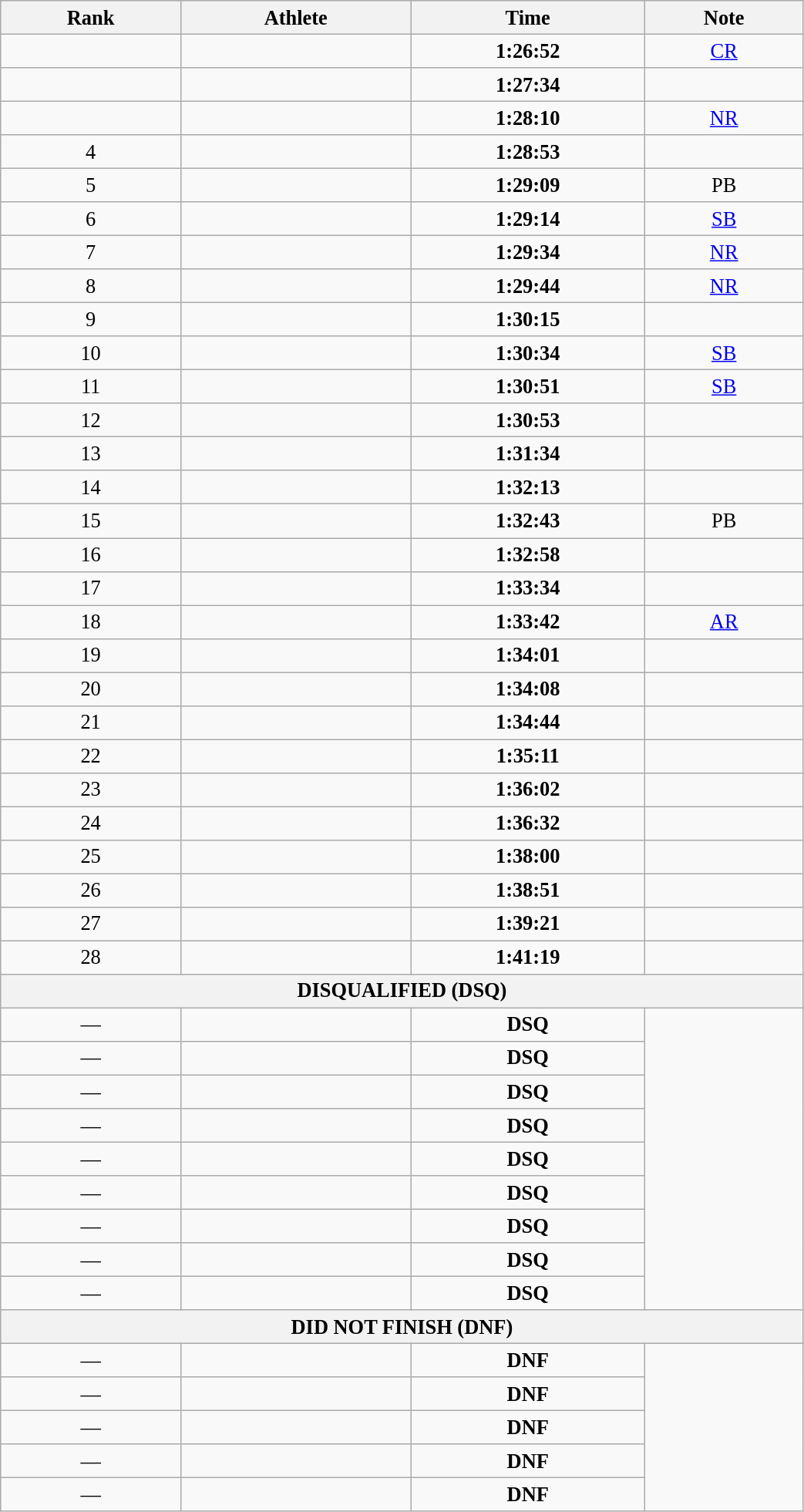<table class="wikitable" style=" text-align:center; font-size:110%;" width="55%">
<tr>
<th>Rank</th>
<th>Athlete</th>
<th>Time</th>
<th>Note</th>
</tr>
<tr>
<td></td>
<td align=left></td>
<td><strong>1:26:52</strong></td>
<td><a href='#'>CR</a></td>
</tr>
<tr>
<td></td>
<td align=left></td>
<td><strong>1:27:34</strong></td>
<td></td>
</tr>
<tr>
<td></td>
<td align=left></td>
<td><strong>1:28:10</strong></td>
<td><a href='#'>NR</a></td>
</tr>
<tr>
<td>4</td>
<td align=left></td>
<td><strong>1:28:53</strong></td>
<td></td>
</tr>
<tr>
<td>5</td>
<td align=left></td>
<td><strong>1:29:09</strong></td>
<td>PB</td>
</tr>
<tr>
<td>6</td>
<td align=left></td>
<td><strong>1:29:14</strong></td>
<td><a href='#'>SB</a></td>
</tr>
<tr>
<td>7</td>
<td align=left></td>
<td><strong>1:29:34</strong></td>
<td><a href='#'>NR</a></td>
</tr>
<tr>
<td>8</td>
<td align=left></td>
<td><strong>1:29:44</strong></td>
<td><a href='#'>NR</a></td>
</tr>
<tr>
<td>9</td>
<td align=left></td>
<td><strong>1:30:15</strong></td>
<td></td>
</tr>
<tr>
<td>10</td>
<td align=left></td>
<td><strong>1:30:34</strong></td>
<td><a href='#'>SB</a></td>
</tr>
<tr>
<td>11</td>
<td align=left></td>
<td><strong>1:30:51</strong></td>
<td><a href='#'>SB</a></td>
</tr>
<tr>
<td>12</td>
<td align=left></td>
<td><strong>1:30:53</strong></td>
<td></td>
</tr>
<tr>
<td>13</td>
<td align=left></td>
<td><strong>1:31:34</strong></td>
<td></td>
</tr>
<tr>
<td>14</td>
<td align=left></td>
<td><strong>1:32:13</strong></td>
<td></td>
</tr>
<tr>
<td>15</td>
<td align=left></td>
<td><strong>1:32:43</strong></td>
<td>PB</td>
</tr>
<tr>
<td>16</td>
<td align=left></td>
<td><strong>1:32:58</strong></td>
<td></td>
</tr>
<tr>
<td>17</td>
<td align=left></td>
<td><strong>1:33:34</strong></td>
<td></td>
</tr>
<tr>
<td>18</td>
<td align=left></td>
<td><strong>1:33:42</strong></td>
<td><a href='#'>AR</a></td>
</tr>
<tr>
<td>19</td>
<td align=left></td>
<td><strong>1:34:01</strong></td>
<td></td>
</tr>
<tr>
<td>20</td>
<td align=left></td>
<td><strong>1:34:08</strong></td>
<td></td>
</tr>
<tr>
<td>21</td>
<td align=left></td>
<td><strong>1:34:44</strong></td>
<td></td>
</tr>
<tr>
<td>22</td>
<td align=left></td>
<td><strong>1:35:11</strong></td>
<td></td>
</tr>
<tr>
<td>23</td>
<td align=left></td>
<td><strong>1:36:02</strong></td>
<td></td>
</tr>
<tr>
<td>24</td>
<td align=left></td>
<td><strong>1:36:32</strong></td>
<td></td>
</tr>
<tr>
<td>25</td>
<td align=left></td>
<td><strong>1:38:00</strong></td>
<td></td>
</tr>
<tr>
<td>26</td>
<td align=left></td>
<td><strong>1:38:51</strong></td>
<td></td>
</tr>
<tr>
<td>27</td>
<td align=left></td>
<td><strong>1:39:21</strong></td>
<td></td>
</tr>
<tr>
<td>28</td>
<td align=left></td>
<td><strong>1:41:19</strong></td>
<td></td>
</tr>
<tr>
<th colspan="4">DISQUALIFIED (DSQ)</th>
</tr>
<tr>
<td>—</td>
<td align=left></td>
<td><strong>DSQ</strong></td>
</tr>
<tr>
<td>—</td>
<td align=left></td>
<td><strong>DSQ</strong></td>
</tr>
<tr>
<td>—</td>
<td align=left></td>
<td><strong>DSQ</strong></td>
</tr>
<tr>
<td>—</td>
<td align=left></td>
<td><strong>DSQ</strong></td>
</tr>
<tr>
<td>—</td>
<td align=left></td>
<td><strong>DSQ</strong></td>
</tr>
<tr>
<td>—</td>
<td align=left></td>
<td><strong>DSQ</strong></td>
</tr>
<tr>
<td>—</td>
<td align=left></td>
<td><strong>DSQ</strong></td>
</tr>
<tr>
<td>—</td>
<td align=left></td>
<td><strong>DSQ</strong></td>
</tr>
<tr>
<td>—</td>
<td align=left></td>
<td><strong>DSQ</strong></td>
</tr>
<tr>
<th colspan="4">DID NOT FINISH (DNF)</th>
</tr>
<tr>
<td>—</td>
<td align=left></td>
<td><strong>DNF</strong></td>
</tr>
<tr>
<td>—</td>
<td align=left></td>
<td><strong>DNF</strong></td>
</tr>
<tr>
<td>—</td>
<td align=left></td>
<td><strong>DNF</strong></td>
</tr>
<tr>
<td>—</td>
<td align=left></td>
<td><strong>DNF</strong></td>
</tr>
<tr>
<td>—</td>
<td align=left></td>
<td><strong>DNF</strong></td>
</tr>
</table>
